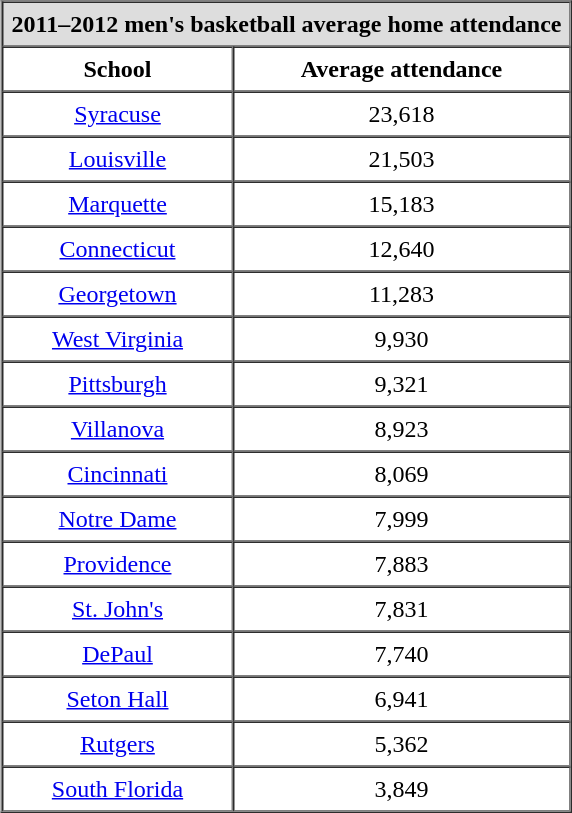<table border="1" cellspacing="0" cellpadding="5" style="float:right; margin-left:15px;">
<tr>
<td colspan="2" style="text-align:center; background:#ddd;"><strong>2011–2012 men's basketball average home attendance</strong></td>
</tr>
<tr align=center>
<th>School</th>
<th>Average attendance</th>
</tr>
<tr align=center>
<td><a href='#'>Syracuse</a></td>
<td>23,618</td>
</tr>
<tr align=center>
<td><a href='#'>Louisville</a></td>
<td>21,503</td>
</tr>
<tr align=center>
<td><a href='#'>Marquette</a></td>
<td>15,183</td>
</tr>
<tr align=center>
<td><a href='#'>Connecticut</a></td>
<td>12,640</td>
</tr>
<tr align=center>
<td><a href='#'>Georgetown</a></td>
<td>11,283</td>
</tr>
<tr align=center>
<td><a href='#'>West Virginia</a></td>
<td>9,930</td>
</tr>
<tr align=center>
<td><a href='#'>Pittsburgh</a></td>
<td>9,321</td>
</tr>
<tr align=center>
<td><a href='#'>Villanova</a></td>
<td>8,923</td>
</tr>
<tr align=center>
<td><a href='#'>Cincinnati</a></td>
<td>8,069</td>
</tr>
<tr align=center>
<td><a href='#'>Notre Dame</a></td>
<td>7,999</td>
</tr>
<tr align=center>
<td><a href='#'>Providence</a></td>
<td>7,883</td>
</tr>
<tr align=center>
<td><a href='#'>St. John's</a></td>
<td>7,831</td>
</tr>
<tr align=center>
<td><a href='#'>DePaul</a></td>
<td>7,740</td>
</tr>
<tr align=center>
<td><a href='#'>Seton Hall</a></td>
<td>6,941</td>
</tr>
<tr align=center>
<td><a href='#'>Rutgers</a></td>
<td>5,362</td>
</tr>
<tr align=center>
<td><a href='#'>South Florida</a></td>
<td>3,849</td>
</tr>
</table>
